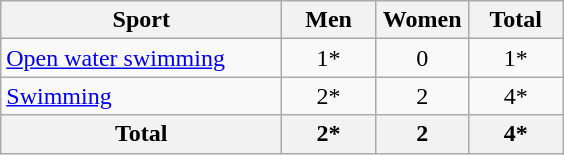<table class="wikitable sortable" style="text-align:center;">
<tr>
<th width=180>Sport</th>
<th width=55>Men</th>
<th width=55>Women</th>
<th width=55>Total</th>
</tr>
<tr>
<td align=left><a href='#'>Open water swimming</a></td>
<td>1*</td>
<td>0</td>
<td>1*</td>
</tr>
<tr>
<td align=left><a href='#'>Swimming</a></td>
<td>2*</td>
<td>2</td>
<td>4*</td>
</tr>
<tr>
<th>Total</th>
<th>2*</th>
<th>2</th>
<th>4*</th>
</tr>
</table>
